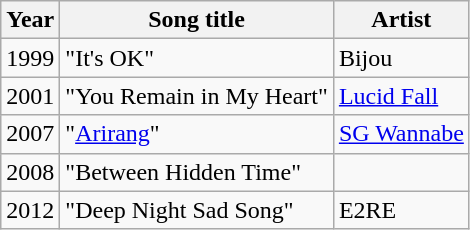<table class="wikitable sortable">
<tr>
<th scope="col">Year</th>
<th scope="col">Song title</th>
<th scope="col">Artist</th>
</tr>
<tr>
<td>1999</td>
<td>"It's OK"</td>
<td>Bijou</td>
</tr>
<tr>
<td>2001</td>
<td>"You Remain in My Heart"</td>
<td><a href='#'>Lucid Fall</a></td>
</tr>
<tr>
<td>2007</td>
<td>"<a href='#'>Arirang</a>"</td>
<td><a href='#'>SG Wannabe</a></td>
</tr>
<tr>
<td>2008</td>
<td>"Between Hidden Time"</td>
<td></td>
</tr>
<tr>
<td>2012</td>
<td>"Deep Night Sad Song"</td>
<td>E2RE</td>
</tr>
</table>
